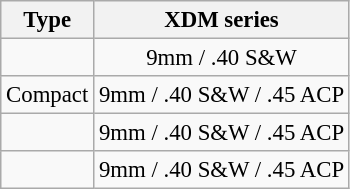<table class="wikitable" style="text-align:center; font-size: 95%;">
<tr>
<th>Type</th>
<th>XDM series</th>
</tr>
<tr>
<td></td>
<td>9mm / .40 S&W</td>
</tr>
<tr>
<td>Compact </td>
<td>9mm / .40 S&W / .45 ACP</td>
</tr>
<tr>
<td></td>
<td>9mm / .40 S&W / .45 ACP</td>
</tr>
<tr>
<td></td>
<td>9mm / .40 S&W / .45 ACP</td>
</tr>
</table>
